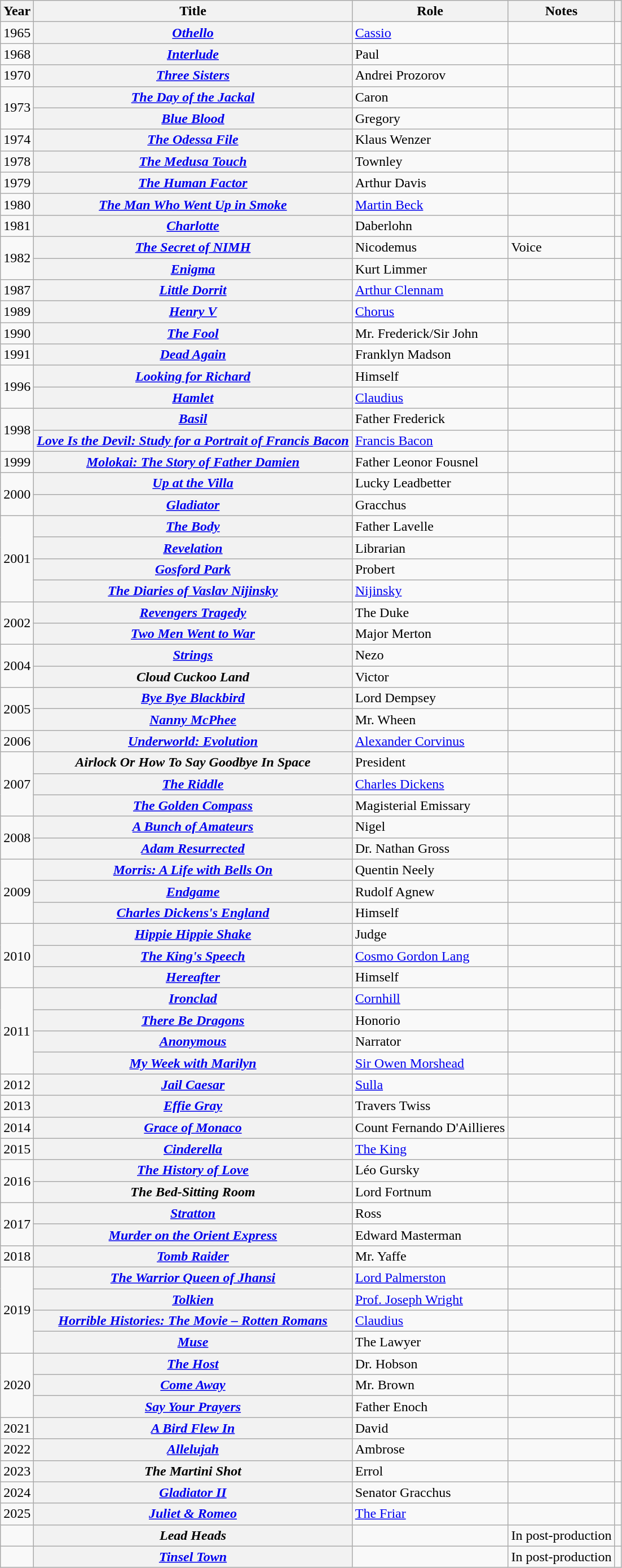<table class="wikitable sortable plainrowheaders" style="text-align:left;">
<tr>
<th scope="col">Year</th>
<th scope="col">Title</th>
<th scope="col">Role</th>
<th scope="col" class="unsortable">Notes</th>
<th scope="col" class="unsortable"></th>
</tr>
<tr>
<td>1965</td>
<th scope="row"><em><a href='#'>Othello</a></em></th>
<td><a href='#'>Cassio</a></td>
<td></td>
<td align="center"></td>
</tr>
<tr>
<td>1968</td>
<th scope="row"><em><a href='#'>Interlude</a></em></th>
<td>Paul</td>
<td></td>
<td align="center"></td>
</tr>
<tr>
<td>1970</td>
<th scope="row"><em><a href='#'>Three Sisters</a></em></th>
<td>Andrei Prozorov</td>
<td></td>
<td align="center"></td>
</tr>
<tr>
<td rowspan="2">1973</td>
<th scope="row"><em><a href='#'>The Day of the Jackal</a></em></th>
<td>Caron</td>
<td></td>
<td align="center"></td>
</tr>
<tr>
<th scope="row"><em><a href='#'>Blue Blood</a></em></th>
<td>Gregory</td>
<td></td>
<td align="center"></td>
</tr>
<tr>
<td>1974</td>
<th scope="row"><em><a href='#'>The Odessa File</a></em></th>
<td>Klaus Wenzer</td>
<td></td>
<td align="center"></td>
</tr>
<tr>
<td>1978</td>
<th scope="row"><em><a href='#'>The Medusa Touch</a></em></th>
<td>Townley</td>
<td></td>
<td align="center"></td>
</tr>
<tr>
<td>1979</td>
<th scope="row"><em><a href='#'>The Human Factor</a></em></th>
<td>Arthur Davis</td>
<td></td>
<td align="center"></td>
</tr>
<tr>
<td>1980</td>
<th scope="row"><em><a href='#'>The Man Who Went Up in Smoke</a></em></th>
<td><a href='#'>Martin Beck</a></td>
<td></td>
<td align="center"></td>
</tr>
<tr>
<td>1981</td>
<th scope="row"><em><a href='#'>Charlotte</a></em></th>
<td>Daberlohn</td>
<td></td>
<td align="center"></td>
</tr>
<tr>
<td rowspan="2">1982</td>
<th scope="row"><em><a href='#'>The Secret of NIMH</a></em></th>
<td>Nicodemus</td>
<td>Voice</td>
<td align="center"></td>
</tr>
<tr>
<th scope="row"><em><a href='#'>Enigma</a></em></th>
<td>Kurt Limmer</td>
<td></td>
<td align="center"></td>
</tr>
<tr>
<td>1987</td>
<th scope="row"><em><a href='#'>Little Dorrit</a></em></th>
<td><a href='#'>Arthur Clennam</a></td>
<td></td>
<td align="center"></td>
</tr>
<tr>
<td>1989</td>
<th scope="row"><em><a href='#'>Henry V</a></em></th>
<td><a href='#'>Chorus</a></td>
<td></td>
<td align="center"></td>
</tr>
<tr>
<td>1990</td>
<th scope="row"><em><a href='#'>The Fool</a></em></th>
<td>Mr. Frederick/Sir John</td>
<td></td>
<td align="center"></td>
</tr>
<tr>
<td>1991</td>
<th scope="row"><em><a href='#'>Dead Again</a></em></th>
<td>Franklyn Madson</td>
<td></td>
<td align="center"></td>
</tr>
<tr>
<td rowspan="2">1996</td>
<th scope="row"><em><a href='#'>Looking for Richard</a></em></th>
<td>Himself</td>
<td></td>
<td align="center"></td>
</tr>
<tr>
<th scope="row"><em><a href='#'>Hamlet</a></em></th>
<td><a href='#'>Claudius</a></td>
<td></td>
<td align="center"></td>
</tr>
<tr>
<td rowspan="2">1998</td>
<th scope="row"><em><a href='#'>Basil</a></em></th>
<td>Father Frederick</td>
<td></td>
<td align="center"></td>
</tr>
<tr>
<th scope="row"><em><a href='#'>Love Is the Devil: Study for a Portrait of Francis Bacon</a></em></th>
<td><a href='#'>Francis Bacon</a></td>
<td></td>
<td align="center"></td>
</tr>
<tr>
<td>1999</td>
<th scope="row"><em><a href='#'>Molokai: The Story of Father Damien</a></em></th>
<td>Father Leonor Fousnel</td>
<td></td>
<td align="center"></td>
</tr>
<tr>
<td rowspan="2">2000</td>
<th scope="row"><em><a href='#'>Up at the Villa</a></em></th>
<td>Lucky Leadbetter</td>
<td></td>
<td align="center"></td>
</tr>
<tr>
<th scope="row"><em><a href='#'>Gladiator</a></em></th>
<td>Gracchus</td>
<td></td>
<td align="center"></td>
</tr>
<tr>
<td rowspan="4">2001</td>
<th scope="row"><em><a href='#'>The Body</a></em></th>
<td>Father Lavelle</td>
<td></td>
<td align="center"></td>
</tr>
<tr>
<th scope="row"><em><a href='#'>Revelation</a></em></th>
<td>Librarian</td>
<td></td>
<td align="center"></td>
</tr>
<tr>
<th scope="row"><em><a href='#'>Gosford Park</a></em></th>
<td>Probert</td>
<td></td>
<td align="center"></td>
</tr>
<tr>
<th scope="row"><em><a href='#'>The Diaries of Vaslav Nijinsky</a></em></th>
<td><a href='#'>Nijinsky</a></td>
<td></td>
<td align="center"></td>
</tr>
<tr>
<td rowspan="2">2002</td>
<th scope="row"><em><a href='#'>Revengers Tragedy</a></em></th>
<td>The Duke</td>
<td></td>
<td align="center"></td>
</tr>
<tr>
<th scope="row"><em><a href='#'>Two Men Went to War</a></em></th>
<td>Major Merton</td>
<td></td>
<td align="center"></td>
</tr>
<tr>
<td rowspan="2">2004</td>
<th scope="row"><em><a href='#'>Strings</a></em></th>
<td>Nezo</td>
<td></td>
<td align="center"></td>
</tr>
<tr>
<th scope="row"><em>Cloud Cuckoo Land</em></th>
<td>Victor</td>
<td></td>
<td align="center"></td>
</tr>
<tr>
<td rowspan="2">2005</td>
<th scope="row"><em><a href='#'>Bye Bye Blackbird</a></em></th>
<td>Lord Dempsey</td>
<td></td>
<td align="center"></td>
</tr>
<tr>
<th scope="row"><em><a href='#'>Nanny McPhee</a></em></th>
<td>Mr. Wheen</td>
<td></td>
<td align="center"></td>
</tr>
<tr>
<td>2006</td>
<th scope="row"><em><a href='#'>Underworld: Evolution</a></em></th>
<td><a href='#'>Alexander Corvinus</a></td>
<td></td>
<td align="center"></td>
</tr>
<tr>
<td rowspan="3">2007</td>
<th scope="row"><em>Airlock Or How To Say Goodbye In Space</em></th>
<td>President</td>
<td></td>
<td align="center"></td>
</tr>
<tr>
<th scope="row"><em><a href='#'>The Riddle</a></em></th>
<td><a href='#'>Charles Dickens</a></td>
<td></td>
<td align="center"></td>
</tr>
<tr>
<th scope="row"><em><a href='#'>The Golden Compass</a></em></th>
<td>Magisterial Emissary</td>
<td></td>
<td align="center"></td>
</tr>
<tr>
<td rowspan="2">2008</td>
<th scope="row"><em><a href='#'>A Bunch of Amateurs</a></em></th>
<td>Nigel</td>
<td></td>
<td align="center"></td>
</tr>
<tr>
<th scope="row"><em><a href='#'>Adam Resurrected</a></em></th>
<td>Dr. Nathan Gross</td>
<td></td>
<td align="center"></td>
</tr>
<tr>
<td rowspan="3">2009</td>
<th scope="row"><em><a href='#'>Morris: A Life with Bells On</a></em></th>
<td>Quentin Neely</td>
<td></td>
<td align="center"></td>
</tr>
<tr>
<th scope="row"><em><a href='#'>Endgame</a></em></th>
<td>Rudolf Agnew</td>
<td></td>
<td align="center"></td>
</tr>
<tr>
<th scope="row"><em><a href='#'>Charles Dickens's England</a></em></th>
<td>Himself</td>
<td></td>
<td align="center"></td>
</tr>
<tr>
<td rowspan="3">2010</td>
<th scope="row"><em><a href='#'>Hippie Hippie Shake</a></em></th>
<td>Judge</td>
<td></td>
<td align="center"></td>
</tr>
<tr>
<th scope="row"><em><a href='#'>The King's Speech</a></em></th>
<td><a href='#'>Cosmo Gordon Lang</a></td>
<td></td>
<td align="center"></td>
</tr>
<tr>
<th scope="row"><em><a href='#'>Hereafter</a></em></th>
<td>Himself</td>
<td></td>
<td align="center"></td>
</tr>
<tr>
<td rowspan="4">2011</td>
<th scope="row"><em><a href='#'>Ironclad</a></em></th>
<td><a href='#'>Cornhill</a></td>
<td></td>
<td align="center"></td>
</tr>
<tr>
<th scope="row"><em><a href='#'>There Be Dragons</a></em></th>
<td>Honorio</td>
<td></td>
<td align="center"></td>
</tr>
<tr>
<th scope="row"><em><a href='#'>Anonymous</a></em></th>
<td>Narrator</td>
<td></td>
<td align="center"></td>
</tr>
<tr>
<th scope="row"><em><a href='#'>My Week with Marilyn</a></em></th>
<td><a href='#'>Sir Owen Morshead</a></td>
<td></td>
<td align="center"></td>
</tr>
<tr>
<td>2012</td>
<th scope="row"><em><a href='#'>Jail Caesar</a></em></th>
<td><a href='#'>Sulla</a></td>
<td></td>
<td align="center"></td>
</tr>
<tr>
<td>2013</td>
<th scope="row"><em><a href='#'>Effie Gray</a></em></th>
<td>Travers Twiss</td>
<td></td>
<td align="center"></td>
</tr>
<tr>
<td>2014</td>
<th scope="row"><em><a href='#'>Grace of Monaco</a></em></th>
<td>Count Fernando D'Aillieres</td>
<td></td>
<td align="center"></td>
</tr>
<tr>
<td>2015</td>
<th scope="row"><em><a href='#'>Cinderella</a></em></th>
<td><a href='#'>The King</a></td>
<td></td>
<td align="center"></td>
</tr>
<tr>
<td rowspan="2">2016</td>
<th scope="row"><em><a href='#'>The History of Love</a></em></th>
<td>Léo Gursky</td>
<td></td>
<td align="center"></td>
</tr>
<tr>
<th scope="row"><em>The Bed-Sitting Room</em></th>
<td>Lord Fortnum</td>
<td></td>
<td align="center"></td>
</tr>
<tr>
<td rowspan="2">2017</td>
<th scope="row"><em><a href='#'>Stratton</a></em></th>
<td>Ross</td>
<td></td>
<td align="center"></td>
</tr>
<tr>
<th scope="row"><em><a href='#'>Murder on the Orient Express</a></em></th>
<td>Edward Masterman</td>
<td></td>
<td align="center"></td>
</tr>
<tr>
<td>2018</td>
<th scope="row"><em><a href='#'>Tomb Raider</a></em></th>
<td>Mr. Yaffe</td>
<td></td>
<td align="center"></td>
</tr>
<tr>
<td rowspan="4">2019</td>
<th scope="row"><em><a href='#'>The Warrior Queen of Jhansi</a></em></th>
<td><a href='#'>Lord Palmerston</a></td>
<td></td>
<td align="center"></td>
</tr>
<tr>
<th scope="row"><em><a href='#'>Tolkien</a></em></th>
<td><a href='#'>Prof. Joseph Wright</a></td>
<td></td>
<td align="center"></td>
</tr>
<tr>
<th scope="row"><em><a href='#'>Horrible Histories: The Movie – Rotten Romans</a></em></th>
<td><a href='#'>Claudius</a></td>
<td></td>
<td align="center"></td>
</tr>
<tr>
<th scope="row"><em><a href='#'>Muse</a></em></th>
<td>The Lawyer</td>
<td></td>
<td align="center"></td>
</tr>
<tr>
<td rowspan="3">2020</td>
<th scope="row"><em><a href='#'>The Host</a></em></th>
<td>Dr. Hobson</td>
<td></td>
<td align="center"></td>
</tr>
<tr>
<th scope="row"><em><a href='#'>Come Away</a></em></th>
<td>Mr. Brown</td>
<td></td>
<td align="center"></td>
</tr>
<tr>
<th scope="row"><em><a href='#'>Say Your Prayers</a></em></th>
<td>Father Enoch</td>
<td></td>
<td align="center"></td>
</tr>
<tr>
<td>2021</td>
<th scope="row"><em><a href='#'>A Bird Flew In</a></em></th>
<td>David</td>
<td></td>
<td align="center"></td>
</tr>
<tr>
<td>2022</td>
<th scope="row"><em><a href='#'>Allelujah</a></em></th>
<td>Ambrose</td>
<td></td>
<td align="center"></td>
</tr>
<tr>
<td>2023</td>
<th scope="row"><em>The Martini Shot</em></th>
<td>Errol</td>
<td></td>
<td align="center"></td>
</tr>
<tr>
<td>2024</td>
<th scope="row"><em><a href='#'>Gladiator II</a></em></th>
<td>Senator Gracchus</td>
<td></td>
<td align="center"></td>
</tr>
<tr>
<td>2025</td>
<th scope="row"><em><a href='#'>Juliet & Romeo</a></em></th>
<td><a href='#'>The Friar</a></td>
<td></td>
<td align="center"></td>
</tr>
<tr>
<td></td>
<th scope="row"><em>Lead Heads</em></th>
<td></td>
<td>In post-production</td>
<td align="center"></td>
</tr>
<tr>
<td></td>
<th scope="row"><em><a href='#'>Tinsel Town</a></em></th>
<td></td>
<td>In post-production</td>
<td align="center"></td>
</tr>
</table>
